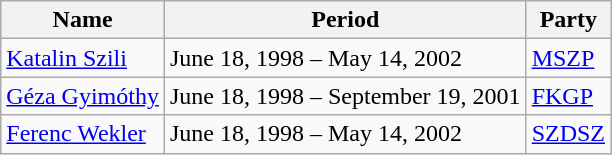<table class="wikitable">
<tr>
<th>Name</th>
<th>Period</th>
<th>Party</th>
</tr>
<tr>
<td><a href='#'>Katalin Szili</a></td>
<td>June 18, 1998 – May 14, 2002</td>
<td><a href='#'>MSZP</a></td>
</tr>
<tr>
<td><a href='#'>Géza Gyimóthy</a></td>
<td>June 18, 1998 – September 19, 2001</td>
<td><a href='#'>FKGP</a></td>
</tr>
<tr>
<td><a href='#'>Ferenc Wekler</a></td>
<td>June 18, 1998 – May 14, 2002</td>
<td><a href='#'>SZDSZ</a></td>
</tr>
</table>
